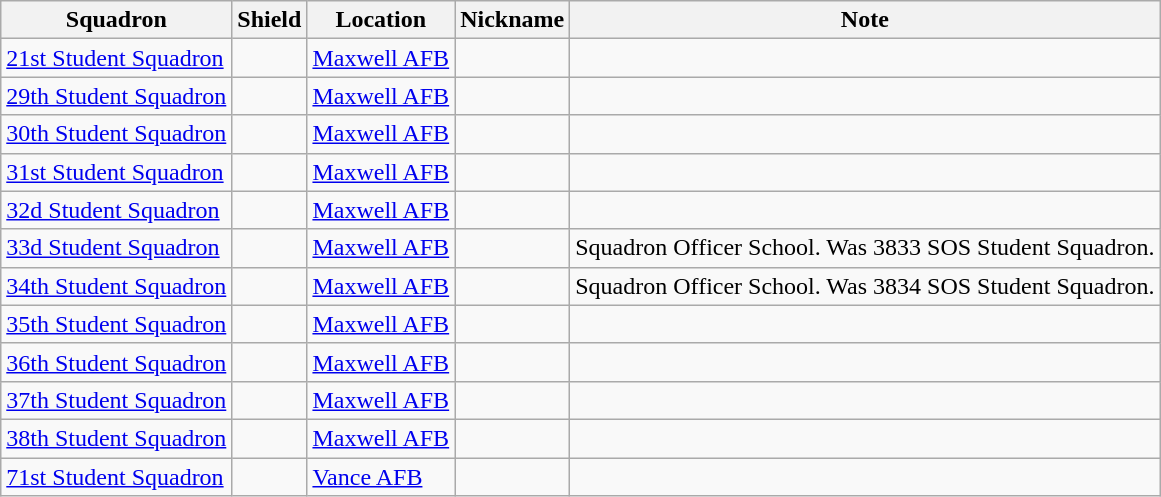<table class="wikitable">
<tr>
<th>Squadron</th>
<th>Shield</th>
<th>Location</th>
<th>Nickname</th>
<th>Note</th>
</tr>
<tr>
<td><a href='#'>21st Student Squadron</a></td>
<td></td>
<td><a href='#'>Maxwell AFB</a></td>
<td></td>
<td></td>
</tr>
<tr>
<td><a href='#'>29th Student Squadron</a></td>
<td></td>
<td><a href='#'>Maxwell AFB</a></td>
<td></td>
<td></td>
</tr>
<tr>
<td><a href='#'>30th Student Squadron</a></td>
<td></td>
<td><a href='#'>Maxwell AFB</a></td>
<td></td>
<td></td>
</tr>
<tr>
<td><a href='#'>31st Student Squadron</a></td>
<td></td>
<td><a href='#'>Maxwell AFB</a></td>
<td></td>
<td></td>
</tr>
<tr>
<td><a href='#'>32d Student Squadron</a></td>
<td></td>
<td><a href='#'>Maxwell AFB</a></td>
<td></td>
<td></td>
</tr>
<tr>
<td><a href='#'>33d Student Squadron</a></td>
<td></td>
<td><a href='#'>Maxwell AFB</a></td>
<td></td>
<td>Squadron Officer School. Was 3833 SOS Student Squadron.</td>
</tr>
<tr>
<td><a href='#'>34th Student Squadron</a></td>
<td></td>
<td><a href='#'>Maxwell AFB</a></td>
<td></td>
<td>Squadron Officer School. Was 3834 SOS Student Squadron.</td>
</tr>
<tr>
<td><a href='#'>35th Student Squadron</a></td>
<td></td>
<td><a href='#'>Maxwell AFB</a></td>
<td></td>
<td></td>
</tr>
<tr>
<td><a href='#'>36th Student Squadron</a></td>
<td></td>
<td><a href='#'>Maxwell AFB</a></td>
<td></td>
<td></td>
</tr>
<tr>
<td><a href='#'>37th Student Squadron</a></td>
<td></td>
<td><a href='#'>Maxwell AFB</a></td>
<td></td>
<td></td>
</tr>
<tr>
<td><a href='#'>38th Student Squadron</a></td>
<td></td>
<td><a href='#'>Maxwell AFB</a></td>
<td></td>
<td></td>
</tr>
<tr>
<td><a href='#'>71st Student Squadron</a></td>
<td></td>
<td><a href='#'>Vance AFB</a></td>
<td></td>
<td></td>
</tr>
</table>
